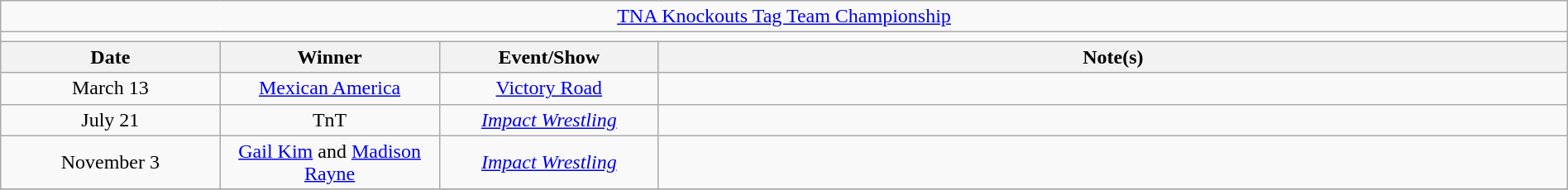<table class="wikitable" style="text-align:center; width:100%;">
<tr>
<td colspan="5"><a href='#'>TNA Knockouts Tag Team Championship</a></td>
</tr>
<tr>
<td colspan="5"><strong></strong></td>
</tr>
<tr>
<th width="14%">Date</th>
<th width="14%">Winner</th>
<th width="14%">Event/Show</th>
<th width="58%">Note(s)</th>
</tr>
<tr>
<td>March 13</td>
<td><a href='#'>Mexican America</a><br></td>
<td><a href='#'>Victory Road</a></td>
<td></td>
</tr>
<tr>
<td>July 21</td>
<td>TnT<br></td>
<td><em><a href='#'>Impact Wrestling</a></em></td>
<td></td>
</tr>
<tr>
<td>November 3</td>
<td><a href='#'>Gail Kim</a> and <a href='#'>Madison Rayne</a></td>
<td><em><a href='#'>Impact Wrestling</a></em></td>
<td></td>
</tr>
<tr>
</tr>
</table>
